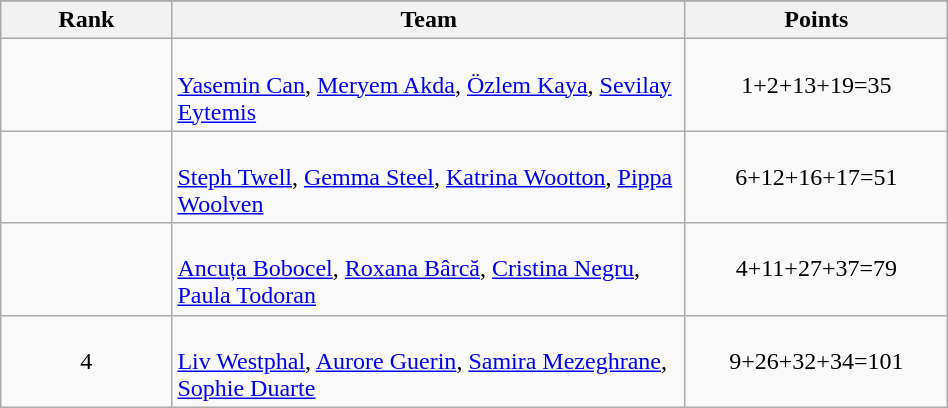<table class="wikitable" style="text-align:center;" width="50%">
<tr>
</tr>
<tr>
<th width=10%>Rank</th>
<th width=30%>Team</th>
<th width=10%>Points</th>
</tr>
<tr>
<td></td>
<td align=left><br><a href='#'>Yasemin Can</a>, <a href='#'>Meryem Akda</a>, <a href='#'>Özlem Kaya</a>, <a href='#'>Sevilay Eytemis</a></td>
<td>1+2+13+19=35</td>
</tr>
<tr>
<td></td>
<td align=left><br><a href='#'>Steph Twell</a>, <a href='#'>Gemma Steel</a>, <a href='#'>Katrina Wootton</a>, <a href='#'>Pippa Woolven</a></td>
<td>6+12+16+17=51</td>
</tr>
<tr>
<td></td>
<td align=left><br><a href='#'>Ancuța Bobocel</a>, <a href='#'>Roxana Bârcă</a>, <a href='#'>Cristina Negru</a>, <a href='#'>Paula Todoran</a></td>
<td>4+11+27+37=79</td>
</tr>
<tr>
<td>4</td>
<td align=left><br><a href='#'>Liv Westphal</a>, <a href='#'>Aurore Guerin</a>, <a href='#'>Samira Mezeghrane</a>, <a href='#'>Sophie Duarte</a></td>
<td>9+26+32+34=101</td>
</tr>
</table>
